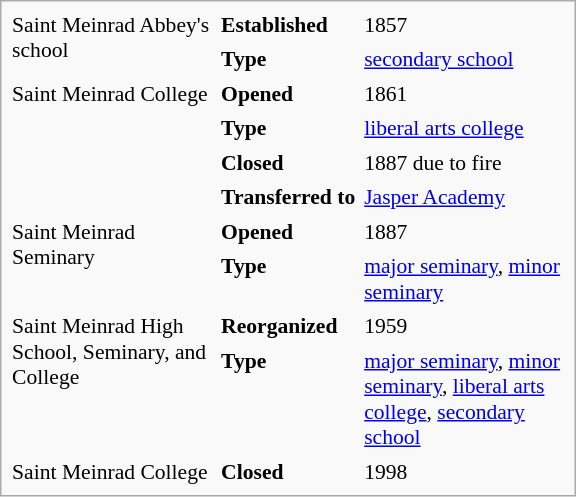<table class="infobox" cellpadding="2" cellspacing="2" style="font-size: 90%;">
<tr>
<td style="width:100pt;" rowspan="2">Saint Meinrad Abbey's school</td>
<td><strong>Established</strong></td>
<td>1857</td>
</tr>
<tr>
<td><strong>Type</strong></td>
<td><a href='#'>secondary school</a></td>
</tr>
<tr>
<td style="width:100pt;" rowspan="4">Saint Meinrad College</td>
<td><strong>Opened</strong></td>
<td>1861</td>
</tr>
<tr>
<td><strong>Type</strong></td>
<td style="width:100pt;"><a href='#'>liberal arts college</a></td>
</tr>
<tr>
<td><strong>Closed</strong></td>
<td>1887 due to fire</td>
</tr>
<tr>
<td><strong>Transferred to</strong></td>
<td><a href='#'>Jasper Academy</a></td>
</tr>
<tr>
<td style="width:100pt;" rowspan="2">Saint Meinrad Seminary</td>
<td><strong>Opened</strong></td>
<td>1887</td>
</tr>
<tr>
<td><strong>Type</strong></td>
<td style="width:100pt;"><a href='#'>major seminary</a>, <a href='#'>minor seminary</a></td>
</tr>
<tr>
<td style="width:100pt;" rowspan="2">Saint Meinrad High School, Seminary, and College</td>
<td><strong>Reorganized</strong></td>
<td>1959</td>
</tr>
<tr>
<td><strong>Type</strong></td>
<td style="width:100pt;"><a href='#'>major seminary</a>, <a href='#'>minor seminary</a>, <a href='#'>liberal arts college</a>, <a href='#'>secondary school</a></td>
</tr>
<tr>
<td style="width:100pt;" rowspan="4">Saint Meinrad College</td>
<td><strong>Closed</strong></td>
<td>1998</td>
</tr>
</table>
